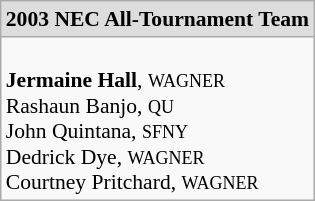<table class="wikitable" style="white-space:nowrap; font-size:90%;">
<tr>
<td colspan="7" style="text-align:center; background:#ddd;"><strong>2003 NEC  All-Tournament Team</strong></td>
</tr>
<tr>
<td><br><strong>Jermaine Hall</strong>, <small>WAGNER</small><br>
Rashaun Banjo, <small>QU</small><br>
John Quintana, <small>SFNY</small><br>
Dedrick Dye, <small>WAGNER</small><br>
Courtney Pritchard, <small>WAGNER</small><br></td>
</tr>
</table>
